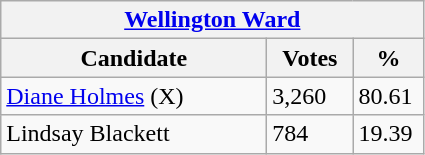<table class="wikitable">
<tr>
<th colspan="3"><a href='#'>Wellington Ward</a></th>
</tr>
<tr>
<th style="width: 170px">Candidate</th>
<th style="width: 50px">Votes</th>
<th style="width: 40px">%</th>
</tr>
<tr>
<td><a href='#'>Diane Holmes</a> (X)</td>
<td>3,260</td>
<td>80.61</td>
</tr>
<tr>
<td>Lindsay Blackett</td>
<td>784</td>
<td>19.39</td>
</tr>
</table>
